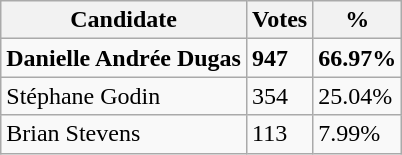<table class="wikitable">
<tr>
<th>Candidate</th>
<th>Votes</th>
<th>%</th>
</tr>
<tr>
<td><strong>Danielle Andrée Dugas</strong></td>
<td><strong>947</strong></td>
<td><strong>66.97%</strong></td>
</tr>
<tr>
<td>Stéphane Godin</td>
<td>354</td>
<td>25.04%</td>
</tr>
<tr>
<td>Brian Stevens</td>
<td>113</td>
<td>7.99%</td>
</tr>
</table>
